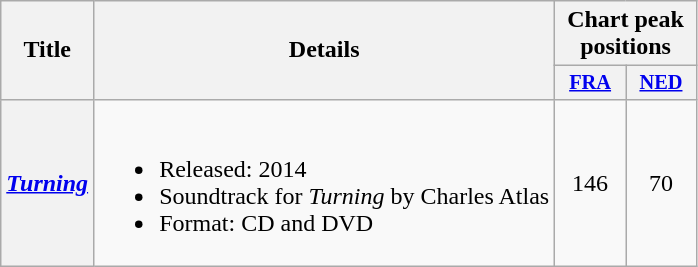<table class="wikitable plainrowheaders">
<tr>
<th scope="col" rowspan="2">Title</th>
<th scope="col" rowspan="2">Details</th>
<th scope="col" colspan="2">Chart peak positions</th>
</tr>
<tr>
<th style="width:3em;font-size:85%"><a href='#'>FRA</a><br></th>
<th style="width:3em;font-size:85%"><a href='#'>NED</a><br></th>
</tr>
<tr>
<th scope="row"><em><a href='#'>Turning</a></em></th>
<td><br><ul><li>Released: 2014</li><li>Soundtrack for <em>Turning</em> by Charles Atlas</li><li>Format: CD and DVD</li></ul></td>
<td style="text-align:center;">146</td>
<td style="text-align:center;">70</td>
</tr>
</table>
